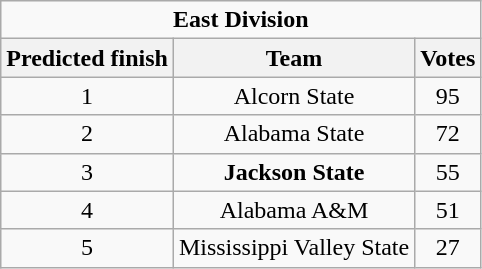<table class="wikitable">
<tr align="center">
<td align="center" Colspan="3"><strong>East Division</strong></td>
</tr>
<tr align="center">
<th>Predicted finish</th>
<th>Team</th>
<th>Votes</th>
</tr>
<tr align="center">
<td>1</td>
<td>Alcorn State</td>
<td>95</td>
</tr>
<tr align="center">
<td>2</td>
<td>Alabama State</td>
<td>72</td>
</tr>
<tr align="center">
<td>3</td>
<td><strong>Jackson State</strong></td>
<td>55</td>
</tr>
<tr align="center">
<td>4</td>
<td>Alabama A&M</td>
<td>51</td>
</tr>
<tr align="center">
<td>5</td>
<td>Mississippi Valley State</td>
<td>27</td>
</tr>
</table>
